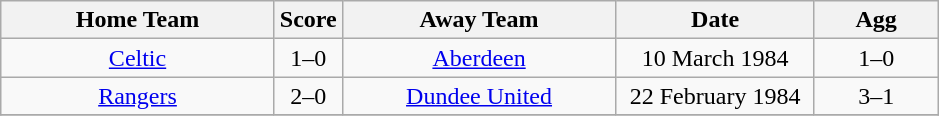<table class="wikitable" style="text-align:center;">
<tr>
<th width=175>Home Team</th>
<th width=20>Score</th>
<th width=175>Away Team</th>
<th width= 125>Date</th>
<th width= 75>Agg</th>
</tr>
<tr>
<td><a href='#'>Celtic</a></td>
<td>1–0</td>
<td><a href='#'>Aberdeen</a></td>
<td>10 March 1984</td>
<td>1–0</td>
</tr>
<tr>
<td><a href='#'>Rangers</a></td>
<td>2–0</td>
<td><a href='#'>Dundee United</a></td>
<td>22 February 1984</td>
<td>3–1</td>
</tr>
<tr>
</tr>
</table>
